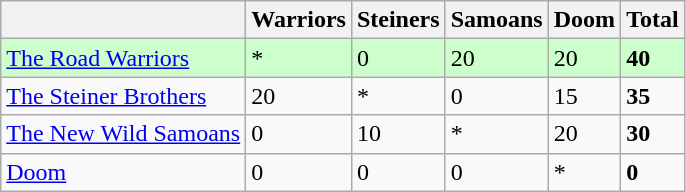<table class=wikitable>
<tr>
<th></th>
<th>Warriors</th>
<th>Steiners</th>
<th>Samoans</th>
<th>Doom</th>
<th>Total</th>
</tr>
<tr bgcolor=#ccffcc>
<td><a href='#'>The Road Warriors</a></td>
<td>*</td>
<td>0</td>
<td>20</td>
<td>20</td>
<td><strong>40</strong></td>
</tr>
<tr>
<td><a href='#'>The Steiner Brothers</a></td>
<td>20</td>
<td>*</td>
<td>0</td>
<td>15</td>
<td><strong>35</strong></td>
</tr>
<tr>
<td><a href='#'>The New Wild Samoans</a></td>
<td>0</td>
<td>10</td>
<td>*</td>
<td>20</td>
<td><strong>30</strong></td>
</tr>
<tr>
<td><a href='#'>Doom</a></td>
<td>0</td>
<td>0</td>
<td>0</td>
<td>*</td>
<td><strong>0</strong></td>
</tr>
</table>
